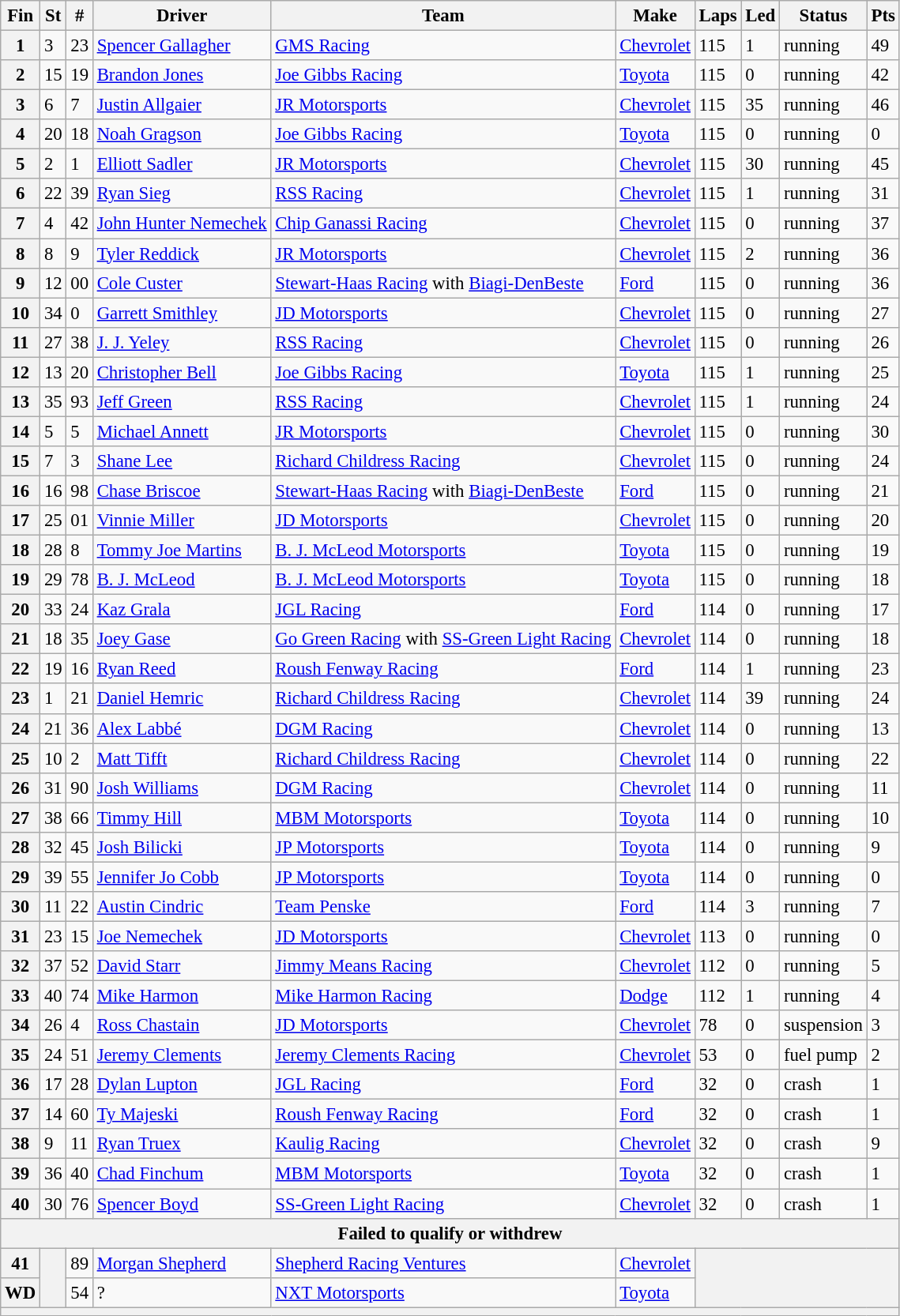<table class="wikitable" style="font-size:95%">
<tr>
<th>Fin</th>
<th>St</th>
<th>#</th>
<th>Driver</th>
<th>Team</th>
<th>Make</th>
<th>Laps</th>
<th>Led</th>
<th>Status</th>
<th>Pts</th>
</tr>
<tr>
<th>1</th>
<td>3</td>
<td>23</td>
<td><a href='#'>Spencer Gallagher</a></td>
<td><a href='#'>GMS Racing</a></td>
<td><a href='#'>Chevrolet</a></td>
<td>115</td>
<td>1</td>
<td>running</td>
<td>49</td>
</tr>
<tr>
<th>2</th>
<td>15</td>
<td>19</td>
<td><a href='#'>Brandon Jones</a></td>
<td><a href='#'>Joe Gibbs Racing</a></td>
<td><a href='#'>Toyota</a></td>
<td>115</td>
<td>0</td>
<td>running</td>
<td>42</td>
</tr>
<tr>
<th>3</th>
<td>6</td>
<td>7</td>
<td><a href='#'>Justin Allgaier</a></td>
<td><a href='#'>JR Motorsports</a></td>
<td><a href='#'>Chevrolet</a></td>
<td>115</td>
<td>35</td>
<td>running</td>
<td>46</td>
</tr>
<tr>
<th>4</th>
<td>20</td>
<td>18</td>
<td><a href='#'>Noah Gragson</a></td>
<td><a href='#'>Joe Gibbs Racing</a></td>
<td><a href='#'>Toyota</a></td>
<td>115</td>
<td>0</td>
<td>running</td>
<td>0</td>
</tr>
<tr>
<th>5</th>
<td>2</td>
<td>1</td>
<td><a href='#'>Elliott Sadler</a></td>
<td><a href='#'>JR Motorsports</a></td>
<td><a href='#'>Chevrolet</a></td>
<td>115</td>
<td>30</td>
<td>running</td>
<td>45</td>
</tr>
<tr>
<th>6</th>
<td>22</td>
<td>39</td>
<td><a href='#'>Ryan Sieg</a></td>
<td><a href='#'>RSS Racing</a></td>
<td><a href='#'>Chevrolet</a></td>
<td>115</td>
<td>1</td>
<td>running</td>
<td>31</td>
</tr>
<tr>
<th>7</th>
<td>4</td>
<td>42</td>
<td><a href='#'>John Hunter Nemechek</a></td>
<td><a href='#'>Chip Ganassi Racing</a></td>
<td><a href='#'>Chevrolet</a></td>
<td>115</td>
<td>0</td>
<td>running</td>
<td>37</td>
</tr>
<tr>
<th>8</th>
<td>8</td>
<td>9</td>
<td><a href='#'>Tyler Reddick</a></td>
<td><a href='#'>JR Motorsports</a></td>
<td><a href='#'>Chevrolet</a></td>
<td>115</td>
<td>2</td>
<td>running</td>
<td>36</td>
</tr>
<tr>
<th>9</th>
<td>12</td>
<td>00</td>
<td><a href='#'>Cole Custer</a></td>
<td><a href='#'>Stewart-Haas Racing</a> with <a href='#'>Biagi-DenBeste</a></td>
<td><a href='#'>Ford</a></td>
<td>115</td>
<td>0</td>
<td>running</td>
<td>36</td>
</tr>
<tr>
<th>10</th>
<td>34</td>
<td>0</td>
<td><a href='#'>Garrett Smithley</a></td>
<td><a href='#'>JD Motorsports</a></td>
<td><a href='#'>Chevrolet</a></td>
<td>115</td>
<td>0</td>
<td>running</td>
<td>27</td>
</tr>
<tr>
<th>11</th>
<td>27</td>
<td>38</td>
<td><a href='#'>J. J. Yeley</a></td>
<td><a href='#'>RSS Racing</a></td>
<td><a href='#'>Chevrolet</a></td>
<td>115</td>
<td>0</td>
<td>running</td>
<td>26</td>
</tr>
<tr>
<th>12</th>
<td>13</td>
<td>20</td>
<td><a href='#'>Christopher Bell</a></td>
<td><a href='#'>Joe Gibbs Racing</a></td>
<td><a href='#'>Toyota</a></td>
<td>115</td>
<td>1</td>
<td>running</td>
<td>25</td>
</tr>
<tr>
<th>13</th>
<td>35</td>
<td>93</td>
<td><a href='#'>Jeff Green</a></td>
<td><a href='#'>RSS Racing</a></td>
<td><a href='#'>Chevrolet</a></td>
<td>115</td>
<td>1</td>
<td>running</td>
<td>24</td>
</tr>
<tr>
<th>14</th>
<td>5</td>
<td>5</td>
<td><a href='#'>Michael Annett</a></td>
<td><a href='#'>JR Motorsports</a></td>
<td><a href='#'>Chevrolet</a></td>
<td>115</td>
<td>0</td>
<td>running</td>
<td>30</td>
</tr>
<tr>
<th>15</th>
<td>7</td>
<td>3</td>
<td><a href='#'>Shane Lee</a></td>
<td><a href='#'>Richard Childress Racing</a></td>
<td><a href='#'>Chevrolet</a></td>
<td>115</td>
<td>0</td>
<td>running</td>
<td>24</td>
</tr>
<tr>
<th>16</th>
<td>16</td>
<td>98</td>
<td><a href='#'>Chase Briscoe</a></td>
<td><a href='#'>Stewart-Haas Racing</a> with <a href='#'>Biagi-DenBeste</a></td>
<td><a href='#'>Ford</a></td>
<td>115</td>
<td>0</td>
<td>running</td>
<td>21</td>
</tr>
<tr>
<th>17</th>
<td>25</td>
<td>01</td>
<td><a href='#'>Vinnie Miller</a></td>
<td><a href='#'>JD Motorsports</a></td>
<td><a href='#'>Chevrolet</a></td>
<td>115</td>
<td>0</td>
<td>running</td>
<td>20</td>
</tr>
<tr>
<th>18</th>
<td>28</td>
<td>8</td>
<td><a href='#'>Tommy Joe Martins</a></td>
<td><a href='#'>B. J. McLeod Motorsports</a></td>
<td><a href='#'>Toyota</a></td>
<td>115</td>
<td>0</td>
<td>running</td>
<td>19</td>
</tr>
<tr>
<th>19</th>
<td>29</td>
<td>78</td>
<td><a href='#'>B. J. McLeod</a></td>
<td><a href='#'>B. J. McLeod Motorsports</a></td>
<td><a href='#'>Toyota</a></td>
<td>115</td>
<td>0</td>
<td>running</td>
<td>18</td>
</tr>
<tr>
<th>20</th>
<td>33</td>
<td>24</td>
<td><a href='#'>Kaz Grala</a></td>
<td><a href='#'>JGL Racing</a></td>
<td><a href='#'>Ford</a></td>
<td>114</td>
<td>0</td>
<td>running</td>
<td>17</td>
</tr>
<tr>
<th>21</th>
<td>18</td>
<td>35</td>
<td><a href='#'>Joey Gase</a></td>
<td><a href='#'>Go Green Racing</a> with <a href='#'>SS-Green Light Racing</a></td>
<td><a href='#'>Chevrolet</a></td>
<td>114</td>
<td>0</td>
<td>running</td>
<td>18</td>
</tr>
<tr>
<th>22</th>
<td>19</td>
<td>16</td>
<td><a href='#'>Ryan Reed</a></td>
<td><a href='#'>Roush Fenway Racing</a></td>
<td><a href='#'>Ford</a></td>
<td>114</td>
<td>1</td>
<td>running</td>
<td>23</td>
</tr>
<tr>
<th>23</th>
<td>1</td>
<td>21</td>
<td><a href='#'>Daniel Hemric</a></td>
<td><a href='#'>Richard Childress Racing</a></td>
<td><a href='#'>Chevrolet</a></td>
<td>114</td>
<td>39</td>
<td>running</td>
<td>24</td>
</tr>
<tr>
<th>24</th>
<td>21</td>
<td>36</td>
<td><a href='#'>Alex Labbé</a></td>
<td><a href='#'>DGM Racing</a></td>
<td><a href='#'>Chevrolet</a></td>
<td>114</td>
<td>0</td>
<td>running</td>
<td>13</td>
</tr>
<tr>
<th>25</th>
<td>10</td>
<td>2</td>
<td><a href='#'>Matt Tifft</a></td>
<td><a href='#'>Richard Childress Racing</a></td>
<td><a href='#'>Chevrolet</a></td>
<td>114</td>
<td>0</td>
<td>running</td>
<td>22</td>
</tr>
<tr>
<th>26</th>
<td>31</td>
<td>90</td>
<td><a href='#'>Josh Williams</a></td>
<td><a href='#'>DGM Racing</a></td>
<td><a href='#'>Chevrolet</a></td>
<td>114</td>
<td>0</td>
<td>running</td>
<td>11</td>
</tr>
<tr>
<th>27</th>
<td>38</td>
<td>66</td>
<td><a href='#'>Timmy Hill</a></td>
<td><a href='#'>MBM Motorsports</a></td>
<td><a href='#'>Toyota</a></td>
<td>114</td>
<td>0</td>
<td>running</td>
<td>10</td>
</tr>
<tr>
<th>28</th>
<td>32</td>
<td>45</td>
<td><a href='#'>Josh Bilicki</a></td>
<td><a href='#'>JP Motorsports</a></td>
<td><a href='#'>Toyota</a></td>
<td>114</td>
<td>0</td>
<td>running</td>
<td>9</td>
</tr>
<tr>
<th>29</th>
<td>39</td>
<td>55</td>
<td><a href='#'>Jennifer Jo Cobb</a></td>
<td><a href='#'>JP Motorsports</a></td>
<td><a href='#'>Toyota</a></td>
<td>114</td>
<td>0</td>
<td>running</td>
<td>0</td>
</tr>
<tr>
<th>30</th>
<td>11</td>
<td>22</td>
<td><a href='#'>Austin Cindric</a></td>
<td><a href='#'>Team Penske</a></td>
<td><a href='#'>Ford</a></td>
<td>114</td>
<td>3</td>
<td>running</td>
<td>7</td>
</tr>
<tr>
<th>31</th>
<td>23</td>
<td>15</td>
<td><a href='#'>Joe Nemechek</a></td>
<td><a href='#'>JD Motorsports</a></td>
<td><a href='#'>Chevrolet</a></td>
<td>113</td>
<td>0</td>
<td>running</td>
<td>0</td>
</tr>
<tr>
<th>32</th>
<td>37</td>
<td>52</td>
<td><a href='#'>David Starr</a></td>
<td><a href='#'>Jimmy Means Racing</a></td>
<td><a href='#'>Chevrolet</a></td>
<td>112</td>
<td>0</td>
<td>running</td>
<td>5</td>
</tr>
<tr>
<th>33</th>
<td>40</td>
<td>74</td>
<td><a href='#'>Mike Harmon</a></td>
<td><a href='#'>Mike Harmon Racing</a></td>
<td><a href='#'>Dodge</a></td>
<td>112</td>
<td>1</td>
<td>running</td>
<td>4</td>
</tr>
<tr>
<th>34</th>
<td>26</td>
<td>4</td>
<td><a href='#'>Ross Chastain</a></td>
<td><a href='#'>JD Motorsports</a></td>
<td><a href='#'>Chevrolet</a></td>
<td>78</td>
<td>0</td>
<td>suspension</td>
<td>3</td>
</tr>
<tr>
<th>35</th>
<td>24</td>
<td>51</td>
<td><a href='#'>Jeremy Clements</a></td>
<td><a href='#'>Jeremy Clements Racing</a></td>
<td><a href='#'>Chevrolet</a></td>
<td>53</td>
<td>0</td>
<td>fuel pump</td>
<td>2</td>
</tr>
<tr>
<th>36</th>
<td>17</td>
<td>28</td>
<td><a href='#'>Dylan Lupton</a></td>
<td><a href='#'>JGL Racing</a></td>
<td><a href='#'>Ford</a></td>
<td>32</td>
<td>0</td>
<td>crash</td>
<td>1</td>
</tr>
<tr>
<th>37</th>
<td>14</td>
<td>60</td>
<td><a href='#'>Ty Majeski</a></td>
<td><a href='#'>Roush Fenway Racing</a></td>
<td><a href='#'>Ford</a></td>
<td>32</td>
<td>0</td>
<td>crash</td>
<td>1</td>
</tr>
<tr>
<th>38</th>
<td>9</td>
<td>11</td>
<td><a href='#'>Ryan Truex</a></td>
<td><a href='#'>Kaulig Racing</a></td>
<td><a href='#'>Chevrolet</a></td>
<td>32</td>
<td>0</td>
<td>crash</td>
<td>9</td>
</tr>
<tr>
<th>39</th>
<td>36</td>
<td>40</td>
<td><a href='#'>Chad Finchum</a></td>
<td><a href='#'>MBM Motorsports</a></td>
<td><a href='#'>Toyota</a></td>
<td>32</td>
<td>0</td>
<td>crash</td>
<td>1</td>
</tr>
<tr>
<th>40</th>
<td>30</td>
<td>76</td>
<td><a href='#'>Spencer Boyd</a></td>
<td><a href='#'>SS-Green Light Racing</a></td>
<td><a href='#'>Chevrolet</a></td>
<td>32</td>
<td>0</td>
<td>crash</td>
<td>1</td>
</tr>
<tr>
<th colspan="10">Failed to qualify or withdrew</th>
</tr>
<tr>
<th>41</th>
<th rowspan="2"></th>
<td>89</td>
<td><a href='#'>Morgan Shepherd</a></td>
<td><a href='#'>Shepherd Racing Ventures</a></td>
<td><a href='#'>Chevrolet</a></td>
<th colspan="4" rowspan="2"></th>
</tr>
<tr>
<th>WD</th>
<td>54</td>
<td>?</td>
<td><a href='#'>NXT Motorsports</a></td>
<td><a href='#'>Toyota</a></td>
</tr>
<tr>
<th colspan="10"></th>
</tr>
</table>
